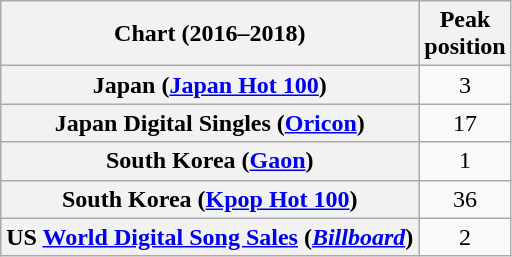<table class="wikitable sortable plainrowheaders" style="text-align:center">
<tr>
<th scope="col">Chart (2016–2018)</th>
<th scope="col">Peak<br>position</th>
</tr>
<tr>
<th scope="row">Japan (<a href='#'>Japan Hot 100</a>)</th>
<td>3</td>
</tr>
<tr>
<th scope="row">Japan Digital Singles (<a href='#'>Oricon</a>)</th>
<td>17</td>
</tr>
<tr>
<th scope="row">South Korea (<a href='#'>Gaon</a>)</th>
<td>1</td>
</tr>
<tr>
<th scope="row">South Korea (<a href='#'>Kpop Hot 100</a>)</th>
<td>36</td>
</tr>
<tr>
<th scope="row">US <a href='#'>World Digital Song Sales</a> (<em><a href='#'>Billboard</a></em>)</th>
<td>2</td>
</tr>
</table>
